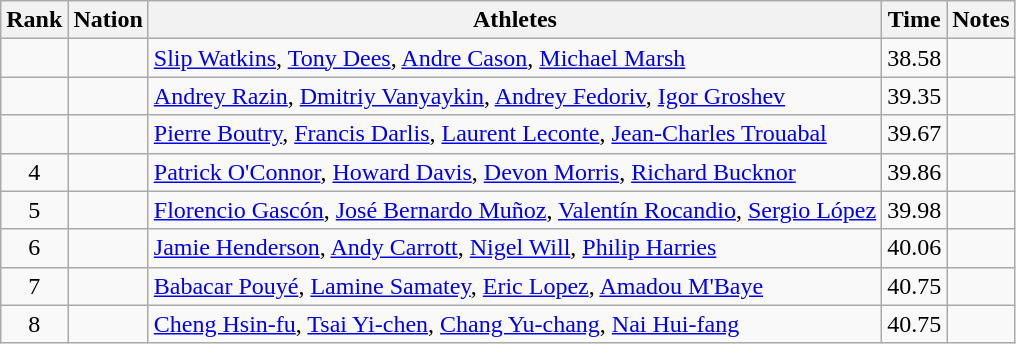<table class="wikitable sortable" style="text-align:center">
<tr>
<th>Rank</th>
<th>Nation</th>
<th>Athletes</th>
<th>Time</th>
<th>Notes</th>
</tr>
<tr>
<td></td>
<td align=left></td>
<td align=left><a href='#'>Slip Watkins</a>, <a href='#'>Tony Dees</a>, <a href='#'>Andre Cason</a>, <a href='#'>Michael Marsh</a></td>
<td>38.58</td>
<td></td>
</tr>
<tr>
<td></td>
<td align=left></td>
<td align=left><a href='#'>Andrey Razin</a>, <a href='#'>Dmitriy Vanyaykin</a>, <a href='#'>Andrey Fedoriv</a>, <a href='#'>Igor Groshev</a></td>
<td>39.35</td>
<td></td>
</tr>
<tr>
<td></td>
<td align=left></td>
<td align=left><a href='#'>Pierre Boutry</a>, <a href='#'>Francis Darlis</a>, <a href='#'>Laurent Leconte</a>, <a href='#'>Jean-Charles Trouabal</a></td>
<td>39.67</td>
<td></td>
</tr>
<tr>
<td>4</td>
<td align=left></td>
<td align=left><a href='#'>Patrick O'Connor</a>, <a href='#'>Howard Davis</a>, <a href='#'>Devon Morris</a>, <a href='#'>Richard Bucknor</a></td>
<td>39.86</td>
<td></td>
</tr>
<tr>
<td>5</td>
<td align=left></td>
<td align=left><a href='#'>Florencio Gascón</a>, <a href='#'>José Bernardo Muñoz</a>, <a href='#'>Valentín Rocandio</a>, <a href='#'>Sergio López</a></td>
<td>39.98</td>
<td></td>
</tr>
<tr>
<td>6</td>
<td align=left></td>
<td align=left><a href='#'>Jamie Henderson</a>, <a href='#'>Andy Carrott</a>, <a href='#'>Nigel Will</a>, <a href='#'>Philip Harries</a></td>
<td>40.06</td>
<td></td>
</tr>
<tr>
<td>7</td>
<td align=left></td>
<td align=left><a href='#'>Babacar Pouyé</a>, <a href='#'>Lamine Samatey</a>, <a href='#'>Eric Lopez</a>, <a href='#'>Amadou M'Baye</a></td>
<td>40.75</td>
<td></td>
</tr>
<tr>
<td>8</td>
<td align=left></td>
<td align=left><a href='#'>Cheng Hsin-fu</a>, <a href='#'>Tsai Yi-chen</a>, <a href='#'>Chang Yu-chang</a>, <a href='#'>Nai Hui-fang</a></td>
<td>40.75</td>
<td></td>
</tr>
</table>
